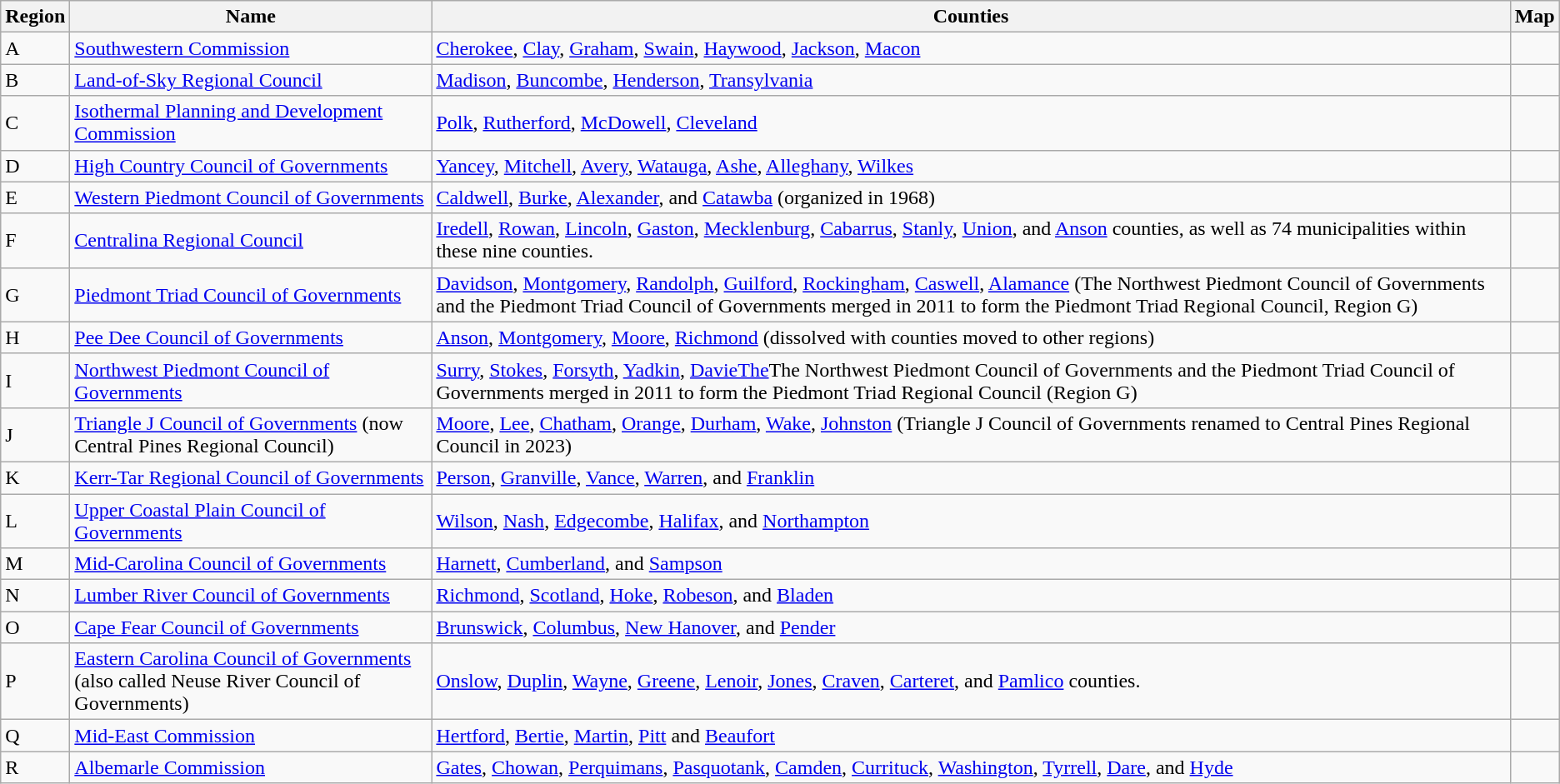<table class="wikitable sortable">
<tr>
<th>Region</th>
<th>Name</th>
<th>Counties</th>
<th>Map</th>
</tr>
<tr>
<td>A</td>
<td><a href='#'>Southwestern Commission</a></td>
<td><a href='#'>Cherokee</a>, <a href='#'>Clay</a>, <a href='#'>Graham</a>, <a href='#'>Swain</a>, <a href='#'>Haywood</a>, <a href='#'>Jackson</a>, <a href='#'>Macon</a></td>
<td></td>
</tr>
<tr>
<td>B</td>
<td><a href='#'>Land-of-Sky Regional Council</a></td>
<td><a href='#'>Madison</a>, <a href='#'>Buncombe</a>, <a href='#'>Henderson</a>, <a href='#'>Transylvania</a></td>
<td></td>
</tr>
<tr>
<td>C</td>
<td><a href='#'>Isothermal Planning and Development Commission</a></td>
<td><a href='#'>Polk</a>, <a href='#'>Rutherford</a>, <a href='#'>McDowell</a>, <a href='#'>Cleveland</a></td>
<td></td>
</tr>
<tr>
<td>D</td>
<td><a href='#'>High Country Council of Governments</a></td>
<td><a href='#'>Yancey</a>, <a href='#'>Mitchell</a>, <a href='#'>Avery</a>, <a href='#'>Watauga</a>, <a href='#'>Ashe</a>, <a href='#'>Alleghany</a>, <a href='#'>Wilkes</a></td>
<td></td>
</tr>
<tr>
<td>E</td>
<td><a href='#'>Western Piedmont Council of Governments</a></td>
<td><a href='#'>Caldwell</a>, <a href='#'>Burke</a>, <a href='#'>Alexander</a>, and <a href='#'>Catawba</a> (organized in 1968)</td>
<td></td>
</tr>
<tr>
<td>F</td>
<td><a href='#'>Centralina Regional Council</a></td>
<td><a href='#'>Iredell</a>, <a href='#'>Rowan</a>, <a href='#'>Lincoln</a>, <a href='#'>Gaston</a>, <a href='#'>Mecklenburg</a>, <a href='#'>Cabarrus</a>, <a href='#'>Stanly</a>, <a href='#'>Union</a>, and <a href='#'>Anson</a> counties, as well as 74 municipalities within these nine counties.</td>
<td></td>
</tr>
<tr>
<td>G</td>
<td><a href='#'>Piedmont Triad Council of Governments</a></td>
<td><a href='#'>Davidson</a>, <a href='#'>Montgomery</a>, <a href='#'>Randolph</a>, <a href='#'>Guilford</a>, <a href='#'>Rockingham</a>, <a href='#'>Caswell</a>, <a href='#'>Alamance</a> (The Northwest Piedmont Council of Governments and the Piedmont Triad Council of Governments merged in 2011 to form the Piedmont Triad Regional Council, Region G)</td>
<td></td>
</tr>
<tr>
<td>H</td>
<td><a href='#'>Pee Dee Council of Governments</a></td>
<td><a href='#'>Anson</a>, <a href='#'>Montgomery</a>, <a href='#'>Moore</a>, <a href='#'>Richmond</a> (dissolved with counties moved to other regions)</td>
<td></td>
</tr>
<tr>
<td>I</td>
<td><a href='#'>Northwest Piedmont Council of Governments</a></td>
<td><a href='#'>Surry</a>, <a href='#'>Stokes</a>, <a href='#'>Forsyth</a>, <a href='#'>Yadkin</a>, <a href='#'>DavieThe</a>The Northwest Piedmont Council of Governments and the Piedmont Triad Council of Governments merged in 2011 to form the Piedmont Triad Regional Council (Region G)</td>
<td></td>
</tr>
<tr>
<td>J</td>
<td><a href='#'>Triangle J Council of Governments</a> (now Central Pines Regional Council)</td>
<td><a href='#'>Moore</a>, <a href='#'>Lee</a>, <a href='#'>Chatham</a>, <a href='#'>Orange</a>, <a href='#'>Durham</a>, <a href='#'>Wake</a>, <a href='#'>Johnston</a> (Triangle J Council of Governments renamed to Central Pines Regional Council in 2023)</td>
<td></td>
</tr>
<tr>
<td>K</td>
<td><a href='#'>Kerr-Tar Regional Council of Governments</a></td>
<td><a href='#'>Person</a>, <a href='#'>Granville</a>, <a href='#'>Vance</a>, <a href='#'>Warren</a>, and <a href='#'>Franklin</a></td>
<td></td>
</tr>
<tr>
<td>L</td>
<td><a href='#'>Upper Coastal Plain Council of Governments</a></td>
<td><a href='#'>Wilson</a>, <a href='#'>Nash</a>, <a href='#'>Edgecombe</a>, <a href='#'>Halifax</a>, and <a href='#'>Northampton</a></td>
<td></td>
</tr>
<tr>
<td>M</td>
<td><a href='#'>Mid-Carolina Council of Governments</a></td>
<td><a href='#'>Harnett</a>, <a href='#'>Cumberland</a>, and <a href='#'>Sampson</a></td>
<td></td>
</tr>
<tr>
<td>N</td>
<td><a href='#'>Lumber River Council of Governments</a></td>
<td><a href='#'>Richmond</a>, <a href='#'>Scotland</a>, <a href='#'>Hoke</a>, <a href='#'>Robeson</a>, and <a href='#'>Bladen</a></td>
<td></td>
</tr>
<tr>
<td>O</td>
<td><a href='#'>Cape Fear Council of Governments</a></td>
<td><a href='#'>Brunswick</a>, <a href='#'>Columbus</a>, <a href='#'>New Hanover</a>, and <a href='#'>Pender</a></td>
<td></td>
</tr>
<tr>
<td>P</td>
<td><a href='#'>Eastern Carolina Council of Governments</a><br>(also called Neuse River Council of Governments)</td>
<td><a href='#'>Onslow</a>, <a href='#'>Duplin</a>, <a href='#'>Wayne</a>, <a href='#'>Greene</a>, <a href='#'>Lenoir</a>, <a href='#'>Jones</a>, <a href='#'>Craven</a>, <a href='#'>Carteret</a>, and <a href='#'>Pamlico</a> counties.</td>
<td></td>
</tr>
<tr>
<td>Q</td>
<td><a href='#'>Mid-East Commission</a></td>
<td><a href='#'>Hertford</a>, <a href='#'>Bertie</a>, <a href='#'>Martin</a>, <a href='#'>Pitt</a> and  <a href='#'>Beaufort</a></td>
<td></td>
</tr>
<tr>
<td>R</td>
<td><a href='#'>Albemarle Commission</a></td>
<td><a href='#'>Gates</a>, <a href='#'>Chowan</a>, <a href='#'>Perquimans</a>, <a href='#'>Pasquotank</a>, <a href='#'>Camden</a>, <a href='#'>Currituck</a>, <a href='#'>Washington</a>, <a href='#'>Tyrrell</a>, <a href='#'>Dare</a>, and <a href='#'>Hyde</a></td>
<td></td>
</tr>
</table>
